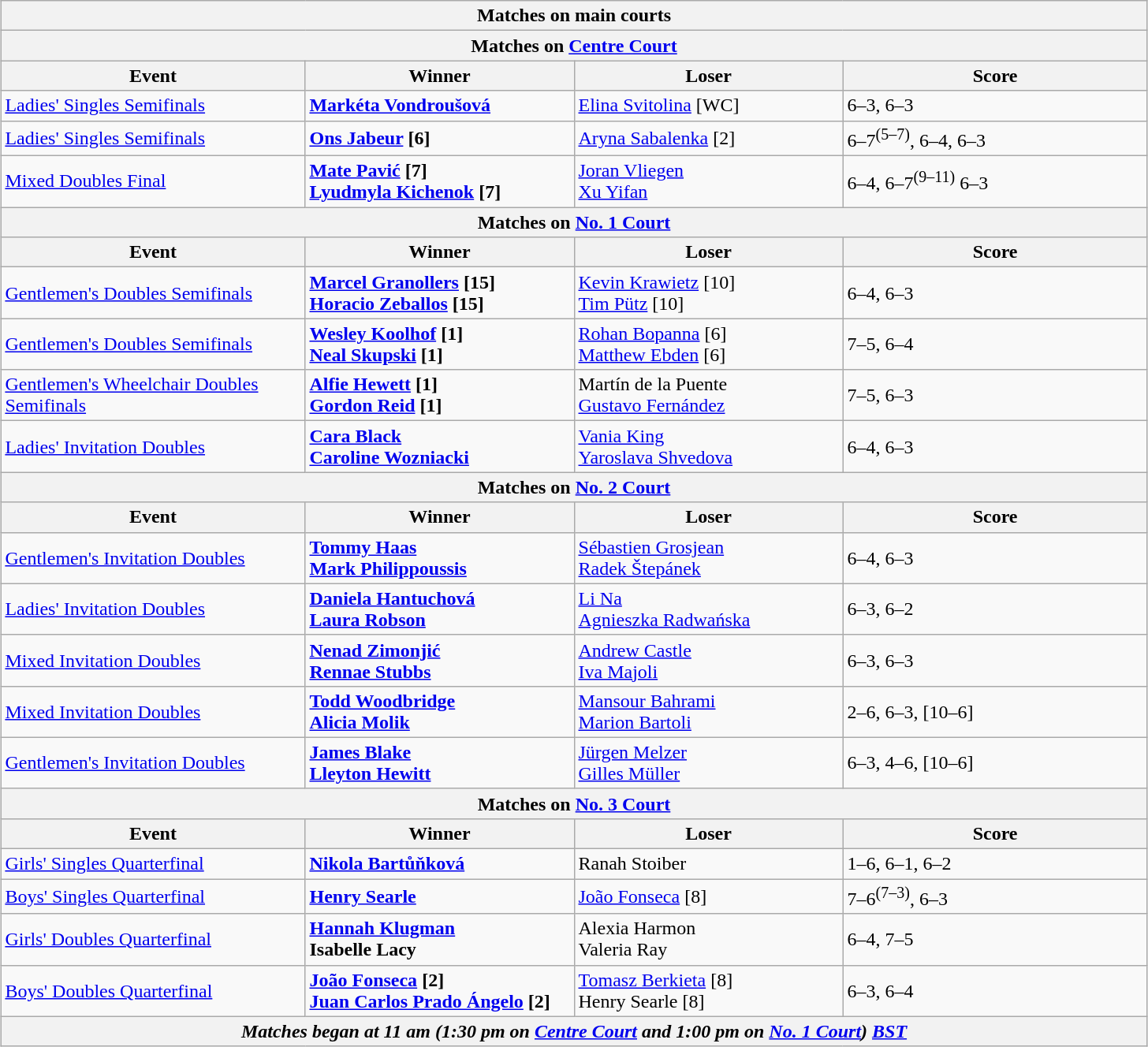<table class="wikitable collapsible uncollapsed" style="margin:auto;">
<tr>
<th colspan="4" style="white-space:nowrap;">Matches on main courts</th>
</tr>
<tr>
<th colspan="4">Matches on <a href='#'>Centre Court</a></th>
</tr>
<tr>
<th width="250">Event</th>
<th width="220">Winner</th>
<th width="220">Loser</th>
<th width="250">Score</th>
</tr>
<tr>
<td><a href='#'>Ladies' Singles Semifinals</a></td>
<td><strong> <a href='#'>Markéta Vondroušová</a></strong></td>
<td> <a href='#'>Elina Svitolina</a> [WC]</td>
<td>6–3, 6–3</td>
</tr>
<tr>
<td><a href='#'>Ladies' Singles Semifinals</a></td>
<td><strong> <a href='#'>Ons Jabeur</a> [6]</strong></td>
<td> <a href='#'>Aryna Sabalenka</a> [2]</td>
<td>6–7<sup>(5–7)</sup>, 6–4, 6–3</td>
</tr>
<tr>
<td><a href='#'>Mixed Doubles Final</a></td>
<td><strong> <a href='#'>Mate Pavić</a> [7]<br>  <a href='#'>Lyudmyla Kichenok</a> [7]</strong></td>
<td> <a href='#'>Joran Vliegen</a><br>  <a href='#'>Xu Yifan</a></td>
<td>6–4, 6–7<sup>(9–11)</sup> 6–3</td>
</tr>
<tr>
<th colspan="4">Matches on <a href='#'>No. 1 Court</a></th>
</tr>
<tr>
<th width="220">Event</th>
<th width="220">Winner</th>
<th width="220">Loser</th>
<th width="250">Score</th>
</tr>
<tr>
<td><a href='#'>Gentlemen's Doubles Semifinals</a></td>
<td><strong> <a href='#'>Marcel Granollers</a> [15]<br>  <a href='#'>Horacio Zeballos</a> [15]</strong></td>
<td> <a href='#'>Kevin Krawietz</a> [10]<br>  <a href='#'>Tim Pütz</a> [10]</td>
<td>6–4, 6–3</td>
</tr>
<tr>
<td><a href='#'>Gentlemen's Doubles Semifinals</a></td>
<td><strong> <a href='#'>Wesley Koolhof</a> [1]<br>  <a href='#'>Neal Skupski</a> [1]</strong></td>
<td> <a href='#'>Rohan Bopanna</a> [6]<br>  <a href='#'>Matthew Ebden</a> [6]</td>
<td>7–5, 6–4</td>
</tr>
<tr>
<td><a href='#'>Gentlemen's Wheelchair Doubles Semifinals</a></td>
<td><strong> <a href='#'>Alfie Hewett</a> [1]<br>  <a href='#'>Gordon Reid</a> [1]</strong></td>
<td> Martín de la Puente<br>  <a href='#'>Gustavo Fernández</a></td>
<td>7–5, 6–3</td>
</tr>
<tr>
<td><a href='#'>Ladies' Invitation Doubles</a></td>
<td><strong> <a href='#'>Cara Black</a> <br>  <a href='#'>Caroline Wozniacki</a></strong></td>
<td> <a href='#'>Vania King</a> <br>  <a href='#'>Yaroslava Shvedova</a></td>
<td>6–4, 6–3</td>
</tr>
<tr>
<th colspan="4">Matches on <a href='#'>No. 2 Court</a></th>
</tr>
<tr>
<th width="250">Event</th>
<th width="220">Winner</th>
<th width="220">Loser</th>
<th width="220">Score</th>
</tr>
<tr>
<td><a href='#'>Gentlemen's Invitation Doubles</a></td>
<td><strong> <a href='#'>Tommy Haas</a> <br>  <a href='#'>Mark Philippoussis</a></strong></td>
<td> <a href='#'>Sébastien Grosjean</a> <br>  <a href='#'>Radek Štepánek</a></td>
<td>6–4, 6–3</td>
</tr>
<tr>
<td><a href='#'>Ladies' Invitation Doubles</a></td>
<td><strong> <a href='#'>Daniela Hantuchová</a><br>  <a href='#'>Laura Robson</a></strong></td>
<td> <a href='#'>Li Na</a><br>  <a href='#'>Agnieszka Radwańska</a></td>
<td>6–3, 6–2</td>
</tr>
<tr>
<td><a href='#'>Mixed Invitation Doubles</a></td>
<td><strong> <a href='#'>Nenad Zimonjić</a><br>  <a href='#'>Rennae Stubbs</a></strong></td>
<td> <a href='#'>Andrew Castle</a><br>  <a href='#'>Iva Majoli</a></td>
<td>6–3, 6–3</td>
</tr>
<tr>
<td><a href='#'>Mixed Invitation Doubles</a></td>
<td><strong> <a href='#'>Todd Woodbridge</a><br>  <a href='#'>Alicia Molik</a></strong></td>
<td> <a href='#'>Mansour Bahrami</a><br>  <a href='#'>Marion Bartoli</a></td>
<td>2–6, 6–3, [10–6]</td>
</tr>
<tr>
<td><a href='#'>Gentlemen's Invitation Doubles</a></td>
<td><strong> <a href='#'>James Blake</a> <br>  <a href='#'>Lleyton Hewitt</a></strong></td>
<td> <a href='#'>Jürgen Melzer</a> <br>  <a href='#'>Gilles Müller</a></td>
<td>6–3, 4–6, [10–6]</td>
</tr>
<tr>
<th colspan="4">Matches on <a href='#'>No. 3 Court</a></th>
</tr>
<tr>
<th width="250">Event</th>
<th width="220">Winner</th>
<th width="220">Loser</th>
<th width="220">Score</th>
</tr>
<tr>
<td><a href='#'>Girls' Singles Quarterfinal</a></td>
<td><strong> <a href='#'>Nikola Bartůňková</a></strong></td>
<td> Ranah Stoiber</td>
<td>1–6, 6–1, 6–2</td>
</tr>
<tr>
<td><a href='#'>Boys' Singles Quarterfinal</a></td>
<td><strong> <a href='#'>Henry Searle</a></strong></td>
<td> <a href='#'>João Fonseca</a> [8]</td>
<td>7–6<sup>(7–3)</sup>, 6–3</td>
</tr>
<tr>
<td><a href='#'>Girls' Doubles Quarterfinal</a></td>
<td><strong> <a href='#'>Hannah Klugman</a><br> Isabelle Lacy</strong></td>
<td> Alexia Harmon<br>  Valeria Ray</td>
<td>6–4, 7–5</td>
</tr>
<tr>
<td><a href='#'>Boys' Doubles Quarterfinal</a></td>
<td><strong> <a href='#'>João Fonseca</a> [2]<br>  <a href='#'>Juan Carlos Prado Ángelo</a> [2]</strong></td>
<td> <a href='#'>Tomasz Berkieta</a> [8]<br>  Henry Searle [8]</td>
<td>6–3, 6–4</td>
</tr>
<tr>
<th colspan=4><em>Matches began at 11 am (1:30 pm on <a href='#'>Centre Court</a> and 1:00 pm on <a href='#'>No. 1 Court</a>) <a href='#'>BST</a></em></th>
</tr>
</table>
